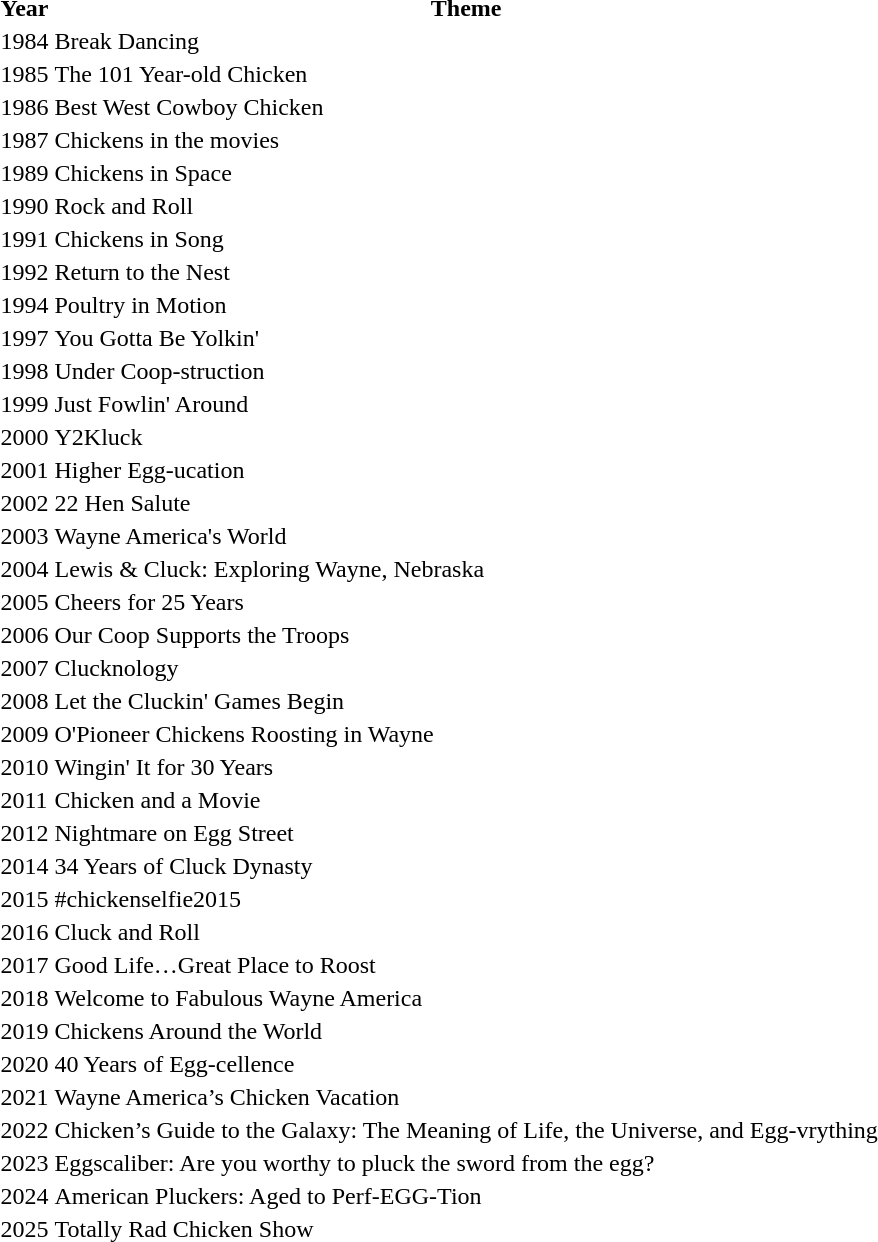<table wikitable>
<tr>
<th>Year</th>
<th>Theme</th>
</tr>
<tr>
<td>1984</td>
<td>Break Dancing</td>
</tr>
<tr>
<td>1985</td>
<td>The 101 Year-old Chicken</td>
</tr>
<tr>
<td>1986</td>
<td>Best West Cowboy Chicken</td>
</tr>
<tr>
<td>1987</td>
<td>Chickens in the movies</td>
</tr>
<tr>
<td>1989</td>
<td>Chickens in Space</td>
</tr>
<tr>
<td>1990</td>
<td>Rock and Roll</td>
</tr>
<tr>
<td>1991</td>
<td>Chickens in Song</td>
</tr>
<tr>
<td>1992</td>
<td>Return to the Nest</td>
</tr>
<tr>
<td>1994</td>
<td>Poultry in Motion</td>
</tr>
<tr>
<td>1997</td>
<td>You Gotta Be Yolkin'</td>
</tr>
<tr>
<td>1998</td>
<td>Under Coop-struction</td>
</tr>
<tr>
<td>1999</td>
<td>Just Fowlin' Around</td>
</tr>
<tr>
<td>2000</td>
<td>Y2Kluck</td>
</tr>
<tr>
<td>2001</td>
<td>Higher Egg-ucation</td>
</tr>
<tr>
<td>2002</td>
<td>22 Hen Salute</td>
</tr>
<tr>
<td>2003</td>
<td>Wayne America's World</td>
</tr>
<tr>
<td>2004</td>
<td>Lewis & Cluck: Exploring Wayne, Nebraska</td>
</tr>
<tr>
<td>2005</td>
<td>Cheers for 25 Years</td>
</tr>
<tr>
<td>2006</td>
<td>Our Coop Supports the Troops</td>
</tr>
<tr>
<td>2007</td>
<td>Clucknology</td>
</tr>
<tr>
<td>2008</td>
<td>Let the Cluckin' Games Begin</td>
</tr>
<tr>
<td>2009</td>
<td>O'Pioneer Chickens Roosting in Wayne</td>
</tr>
<tr>
<td>2010</td>
<td>Wingin' It for 30 Years</td>
</tr>
<tr>
<td>2011</td>
<td>Chicken and a Movie</td>
</tr>
<tr>
<td>2012</td>
<td>Nightmare on Egg Street</td>
</tr>
<tr>
<td>2014</td>
<td>34 Years of Cluck Dynasty</td>
</tr>
<tr>
<td>2015</td>
<td>#chickenselfie2015</td>
</tr>
<tr>
<td>2016</td>
<td>Cluck and Roll</td>
</tr>
<tr>
<td>2017</td>
<td>Good Life…Great Place to Roost</td>
</tr>
<tr>
<td>2018</td>
<td>Welcome to Fabulous Wayne America</td>
</tr>
<tr>
<td>2019</td>
<td>Chickens Around the World</td>
</tr>
<tr>
<td>2020</td>
<td>40 Years of Egg-cellence</td>
</tr>
<tr>
<td>2021</td>
<td>Wayne America’s Chicken Vacation</td>
</tr>
<tr>
<td>2022</td>
<td>Chicken’s Guide to the Galaxy: The Meaning of Life, the Universe, and Egg-vrything</td>
</tr>
<tr>
<td>2023</td>
<td>Eggscaliber: Are you worthy to pluck the sword from the egg?</td>
</tr>
<tr>
<td>2024</td>
<td>American Pluckers: Aged to Perf-EGG-Tion</td>
</tr>
<tr>
<td>2025</td>
<td>Totally Rad Chicken Show</td>
</tr>
</table>
